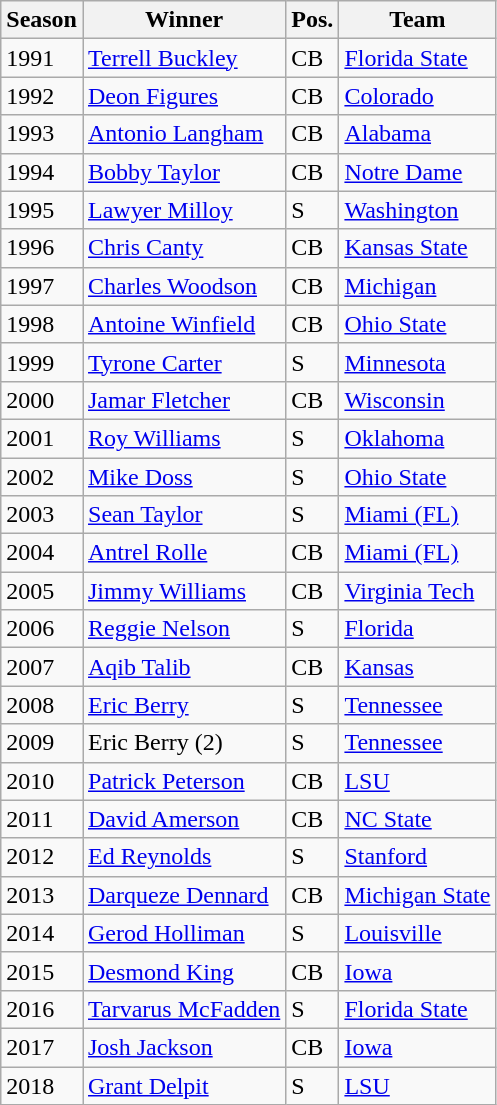<table class="wikitable sortable">
<tr>
<th>Season</th>
<th>Winner</th>
<th>Pos.</th>
<th>Team</th>
</tr>
<tr>
<td>1991</td>
<td><a href='#'>Terrell Buckley</a></td>
<td>CB</td>
<td><a href='#'>Florida State</a></td>
</tr>
<tr>
<td>1992</td>
<td><a href='#'>Deon Figures</a></td>
<td>CB</td>
<td><a href='#'>Colorado</a></td>
</tr>
<tr>
<td>1993</td>
<td><a href='#'>Antonio Langham</a></td>
<td>CB</td>
<td><a href='#'>Alabama</a></td>
</tr>
<tr>
<td>1994</td>
<td><a href='#'>Bobby Taylor</a></td>
<td>CB</td>
<td><a href='#'>Notre Dame</a></td>
</tr>
<tr>
<td>1995</td>
<td><a href='#'>Lawyer Milloy</a></td>
<td>S</td>
<td><a href='#'>Washington</a></td>
</tr>
<tr>
<td>1996</td>
<td><a href='#'>Chris Canty</a></td>
<td>CB</td>
<td><a href='#'>Kansas State</a></td>
</tr>
<tr>
<td>1997</td>
<td><a href='#'>Charles Woodson</a></td>
<td>CB</td>
<td><a href='#'>Michigan</a></td>
</tr>
<tr>
<td>1998</td>
<td><a href='#'>Antoine Winfield</a></td>
<td>CB</td>
<td><a href='#'>Ohio State</a></td>
</tr>
<tr>
<td>1999</td>
<td><a href='#'>Tyrone Carter</a></td>
<td>S</td>
<td><a href='#'>Minnesota</a></td>
</tr>
<tr>
<td>2000</td>
<td><a href='#'>Jamar Fletcher</a></td>
<td>CB</td>
<td><a href='#'>Wisconsin</a></td>
</tr>
<tr>
<td>2001</td>
<td><a href='#'>Roy Williams</a></td>
<td>S</td>
<td><a href='#'>Oklahoma</a></td>
</tr>
<tr>
<td>2002</td>
<td><a href='#'>Mike Doss</a></td>
<td>S</td>
<td><a href='#'>Ohio State</a></td>
</tr>
<tr>
<td>2003</td>
<td><a href='#'>Sean Taylor</a></td>
<td>S</td>
<td><a href='#'>Miami (FL)</a></td>
</tr>
<tr>
<td>2004</td>
<td><a href='#'>Antrel Rolle</a></td>
<td>CB</td>
<td><a href='#'>Miami (FL)</a></td>
</tr>
<tr>
<td>2005</td>
<td><a href='#'>Jimmy Williams</a></td>
<td>CB</td>
<td><a href='#'>Virginia Tech</a></td>
</tr>
<tr>
<td>2006</td>
<td><a href='#'>Reggie Nelson</a></td>
<td>S</td>
<td><a href='#'>Florida</a></td>
</tr>
<tr>
<td>2007</td>
<td><a href='#'>Aqib Talib</a></td>
<td>CB</td>
<td><a href='#'>Kansas</a></td>
</tr>
<tr>
<td>2008</td>
<td><a href='#'>Eric Berry</a></td>
<td>S</td>
<td><a href='#'>Tennessee</a></td>
</tr>
<tr>
<td>2009</td>
<td>Eric Berry (2)</td>
<td>S</td>
<td><a href='#'>Tennessee</a></td>
</tr>
<tr>
<td>2010</td>
<td><a href='#'>Patrick Peterson</a></td>
<td>CB</td>
<td><a href='#'>LSU</a></td>
</tr>
<tr>
<td>2011</td>
<td><a href='#'>David Amerson</a></td>
<td>CB</td>
<td><a href='#'>NC State</a></td>
</tr>
<tr>
<td>2012</td>
<td><a href='#'>Ed Reynolds</a></td>
<td>S</td>
<td><a href='#'>Stanford</a></td>
</tr>
<tr>
<td>2013</td>
<td><a href='#'>Darqueze Dennard</a></td>
<td>CB</td>
<td><a href='#'>Michigan State</a></td>
</tr>
<tr>
<td>2014</td>
<td><a href='#'>Gerod Holliman</a></td>
<td>S</td>
<td><a href='#'>Louisville</a></td>
</tr>
<tr>
<td>2015</td>
<td><a href='#'>Desmond King</a></td>
<td>CB</td>
<td><a href='#'>Iowa</a></td>
</tr>
<tr>
<td>2016</td>
<td><a href='#'>Tarvarus McFadden</a></td>
<td>S</td>
<td><a href='#'>Florida State</a></td>
</tr>
<tr>
<td>2017</td>
<td><a href='#'>Josh Jackson</a></td>
<td>CB</td>
<td><a href='#'>Iowa</a></td>
</tr>
<tr>
<td>2018</td>
<td><a href='#'>Grant Delpit</a></td>
<td>S</td>
<td><a href='#'>LSU</a></td>
</tr>
</table>
